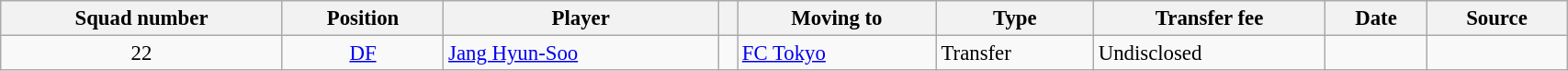<table class="wikitable sortable" style="width:90%; text-align:left; font-size:95%;">
<tr>
<th>Squad number</th>
<th>Position</th>
<th>Player</th>
<th></th>
<th>Moving to</th>
<th>Type</th>
<th>Transfer fee</th>
<th>Date</th>
<th>Source</th>
</tr>
<tr>
<td align=center>22</td>
<td align=center><a href='#'>DF</a></td>
<td align=left> <a href='#'>Jang Hyun-Soo</a></td>
<td align=center></td>
<td align=left> <a href='#'>FC Tokyo</a></td>
<td>Transfer</td>
<td>Undisclosed</td>
<td></td>
<td align=center></td>
</tr>
</table>
